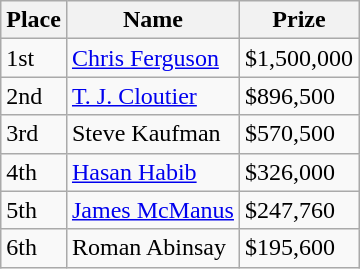<table class="wikitable">
<tr>
<th bgcolor="#FFEBAD">Place</th>
<th bgcolor="#FFEBAD">Name</th>
<th bgcolor="#FFEBAD">Prize</th>
</tr>
<tr>
<td>1st</td>
<td><a href='#'>Chris Ferguson</a></td>
<td>$1,500,000</td>
</tr>
<tr>
<td>2nd</td>
<td><a href='#'>T. J. Cloutier</a></td>
<td>$896,500</td>
</tr>
<tr>
<td>3rd</td>
<td>Steve Kaufman</td>
<td>$570,500</td>
</tr>
<tr>
<td>4th</td>
<td><a href='#'>Hasan Habib</a></td>
<td>$326,000</td>
</tr>
<tr>
<td>5th</td>
<td><a href='#'>James McManus</a></td>
<td>$247,760</td>
</tr>
<tr>
<td>6th</td>
<td>Roman Abinsay</td>
<td>$195,600</td>
</tr>
</table>
